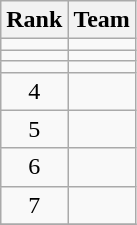<table class="wikitable" border="1">
<tr>
<th>Rank</th>
<th>Team</th>
</tr>
<tr>
<td align=center></td>
<td></td>
</tr>
<tr>
<td align=center></td>
<td></td>
</tr>
<tr>
<td align=center></td>
<td></td>
</tr>
<tr>
<td align=center>4</td>
<td></td>
</tr>
<tr>
<td align=center>5</td>
<td></td>
</tr>
<tr>
<td align=center>6</td>
<td></td>
</tr>
<tr>
<td align=center>7</td>
<td></td>
</tr>
<tr>
</tr>
</table>
